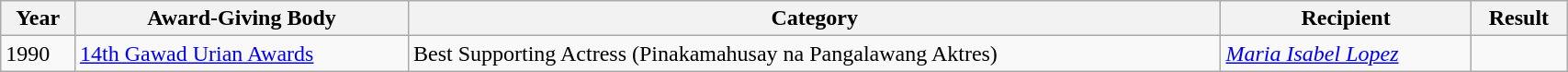<table | width="90%" class="wikitable sortable">
<tr>
<th>Year</th>
<th>Award-Giving Body</th>
<th>Category</th>
<th>Recipient</th>
<th>Result</th>
</tr>
<tr>
<td>1990</td>
<td><a href='#'>14th Gawad Urian Awards</a></td>
<td>Best Supporting Actress (Pinakamahusay na Pangalawang Aktres)</td>
<td><em><a href='#'>Maria Isabel Lopez</a></em></td>
<td></td>
</tr>
</table>
